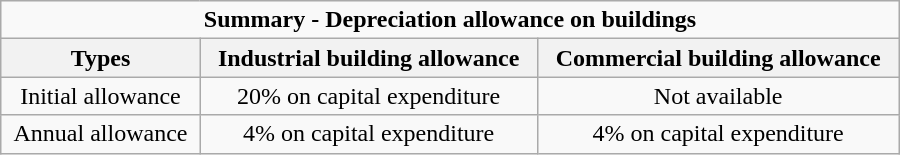<table class="wikitable" style="text-align:center; width:600px">
<tr>
<td !scope="col" colspan="3" width="510px"><strong>Summary - Depreciation allowance on buildings</strong></td>
</tr>
<tr>
<th>Types</th>
<th>Industrial building allowance</th>
<th>Commercial building allowance</th>
</tr>
<tr>
<td>Initial allowance</td>
<td>20% on capital expenditure</td>
<td>Not available</td>
</tr>
<tr>
<td>Annual allowance</td>
<td>4% on capital expenditure</td>
<td>4% on capital expenditure</td>
</tr>
</table>
